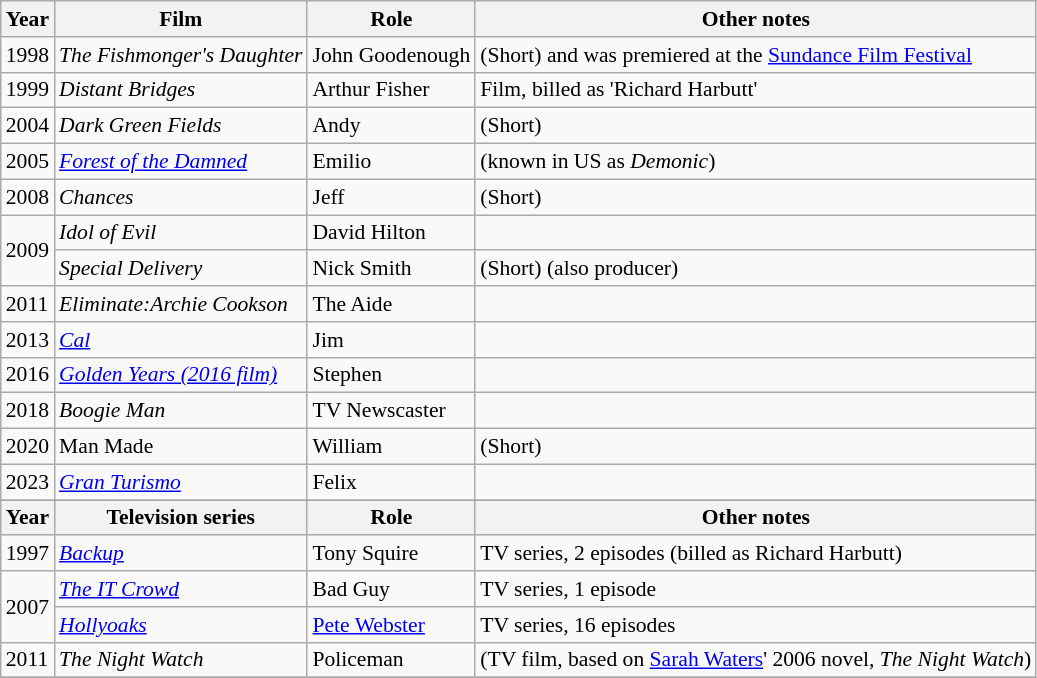<table class="wikitable" style="font-size: 90%;">
<tr>
<th>Year</th>
<th>Film</th>
<th>Role</th>
<th>Other notes</th>
</tr>
<tr>
<td>1998</td>
<td><em>The Fishmonger's Daughter</em></td>
<td>John Goodenough</td>
<td>(Short) and was premiered at the <a href='#'>Sundance Film Festival</a></td>
</tr>
<tr>
<td>1999</td>
<td><em>Distant Bridges</em></td>
<td>Arthur Fisher</td>
<td>Film, billed as 'Richard Harbutt'</td>
</tr>
<tr>
<td>2004</td>
<td><em>Dark Green Fields</em></td>
<td>Andy</td>
<td>(Short)</td>
</tr>
<tr>
<td>2005</td>
<td><em><a href='#'>Forest of the Damned</a></em></td>
<td>Emilio</td>
<td>(known in US as <em>Demonic</em>)</td>
</tr>
<tr>
<td>2008</td>
<td><em>Chances</em></td>
<td>Jeff</td>
<td>(Short)</td>
</tr>
<tr>
<td rowspan=2>2009</td>
<td><em>Idol of Evil</em></td>
<td>David Hilton</td>
<td></td>
</tr>
<tr>
<td><em>Special Delivery</em></td>
<td>Nick Smith</td>
<td>(Short) (also producer)</td>
</tr>
<tr>
<td>2011</td>
<td><em>Eliminate:Archie Cookson</em></td>
<td>The Aide</td>
<td></td>
</tr>
<tr>
<td>2013</td>
<td><em><a href='#'>Cal</a></em></td>
<td>Jim</td>
<td></td>
</tr>
<tr>
<td>2016</td>
<td><em><a href='#'>Golden Years (2016 film)</a></em></td>
<td>Stephen</td>
<td></td>
</tr>
<tr>
<td>2018</td>
<td><em>Boogie Man</em></td>
<td>TV Newscaster</td>
<td></td>
</tr>
<tr>
<td>2020</td>
<td>Man Made</td>
<td>William</td>
<td>(Short)</td>
</tr>
<tr>
<td>2023</td>
<td><em><a href='#'>Gran Turismo</a></em></td>
<td>Felix</td>
<td></td>
</tr>
<tr>
</tr>
<tr>
<th>Year</th>
<th>Television series</th>
<th>Role</th>
<th>Other notes</th>
</tr>
<tr>
<td>1997</td>
<td><em><a href='#'>Backup</a></em></td>
<td>Tony Squire</td>
<td>TV series, 2 episodes (billed as Richard Harbutt)</td>
</tr>
<tr>
<td rowspan=2>2007</td>
<td><em><a href='#'>The IT Crowd</a></em></td>
<td>Bad Guy</td>
<td>TV series, 1 episode</td>
</tr>
<tr>
<td><em><a href='#'>Hollyoaks</a></em></td>
<td><a href='#'>Pete Webster</a></td>
<td>TV series, 16 episodes</td>
</tr>
<tr>
<td>2011</td>
<td><em>The Night Watch</em></td>
<td>Policeman</td>
<td>(TV film, based on <a href='#'>Sarah Waters</a>' 2006 novel, <em>The Night Watch</em>)</td>
</tr>
<tr>
</tr>
</table>
